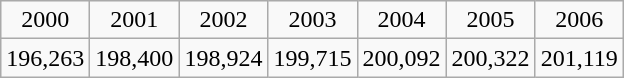<table class="wikitable" style="text-align:center">
<tr>
<td>2000</td>
<td>2001</td>
<td>2002</td>
<td>2003</td>
<td>2004</td>
<td>2005</td>
<td>2006</td>
</tr>
<tr>
<td>196,263</td>
<td>198,400</td>
<td>198,924</td>
<td>199,715</td>
<td>200,092</td>
<td>200,322</td>
<td>201,119</td>
</tr>
</table>
